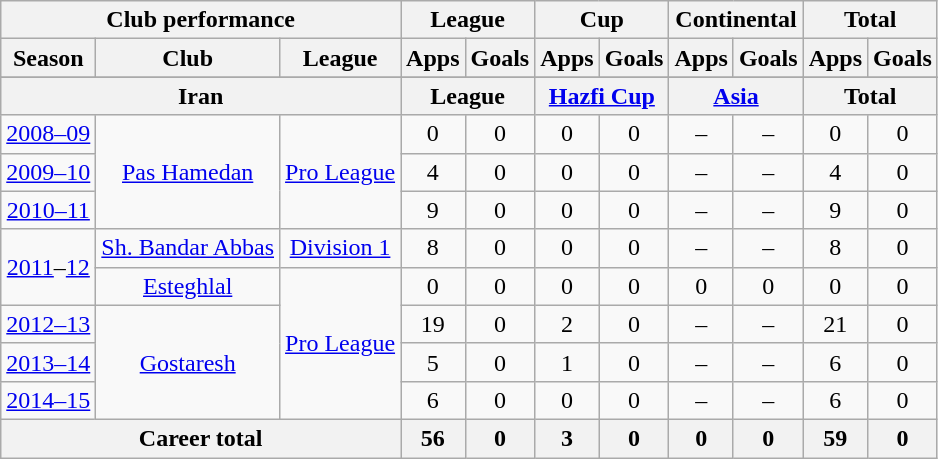<table class="wikitable" style="text-align:center">
<tr>
<th colspan=3>Club performance</th>
<th colspan=2>League</th>
<th colspan=2>Cup</th>
<th colspan=2>Continental</th>
<th colspan=2>Total</th>
</tr>
<tr>
<th>Season</th>
<th>Club</th>
<th>League</th>
<th>Apps</th>
<th>Goals</th>
<th>Apps</th>
<th>Goals</th>
<th>Apps</th>
<th>Goals</th>
<th>Apps</th>
<th>Goals</th>
</tr>
<tr>
</tr>
<tr>
<th colspan=3>Iran</th>
<th colspan=2>League</th>
<th colspan=2><a href='#'>Hazfi Cup</a></th>
<th colspan=2><a href='#'>Asia</a></th>
<th colspan=2>Total</th>
</tr>
<tr>
<td><a href='#'>2008–09</a></td>
<td rowspan="3"><a href='#'>Pas Hamedan</a></td>
<td rowspan="3"><a href='#'>Pro League</a></td>
<td>0</td>
<td>0</td>
<td>0</td>
<td>0</td>
<td>–</td>
<td>–</td>
<td>0</td>
<td>0</td>
</tr>
<tr>
<td><a href='#'>2009–10</a></td>
<td>4</td>
<td>0</td>
<td>0</td>
<td>0</td>
<td>–</td>
<td>–</td>
<td>4</td>
<td>0</td>
</tr>
<tr>
<td><a href='#'>2010–11</a></td>
<td>9</td>
<td>0</td>
<td>0</td>
<td>0</td>
<td>–</td>
<td>–</td>
<td>9</td>
<td>0</td>
</tr>
<tr>
<td rowspan="2"><a href='#'>2011</a>–<a href='#'>12</a></td>
<td rowspan="1"><a href='#'>Sh. Bandar Abbas</a></td>
<td rowspan="1"><a href='#'>Division 1</a></td>
<td>8</td>
<td>0</td>
<td>0</td>
<td>0</td>
<td>–</td>
<td>–</td>
<td>8</td>
<td>0</td>
</tr>
<tr>
<td rowspan="1"><a href='#'>Esteghlal</a></td>
<td rowspan="4"><a href='#'>Pro League</a></td>
<td>0</td>
<td>0</td>
<td>0</td>
<td>0</td>
<td>0</td>
<td>0</td>
<td>0</td>
<td>0</td>
</tr>
<tr>
<td><a href='#'>2012–13</a></td>
<td rowspan="3"><a href='#'>Gostaresh</a></td>
<td>19</td>
<td>0</td>
<td>2</td>
<td>0</td>
<td>–</td>
<td>–</td>
<td>21</td>
<td>0</td>
</tr>
<tr>
<td><a href='#'>2013–14</a></td>
<td>5</td>
<td>0</td>
<td>1</td>
<td>0</td>
<td>–</td>
<td>–</td>
<td>6</td>
<td>0</td>
</tr>
<tr>
<td><a href='#'>2014–15</a></td>
<td>6</td>
<td>0</td>
<td>0</td>
<td>0</td>
<td>–</td>
<td>–</td>
<td>6</td>
<td>0</td>
</tr>
<tr>
<th colspan=3>Career total</th>
<th>56</th>
<th>0</th>
<th>3</th>
<th>0</th>
<th>0</th>
<th>0</th>
<th>59</th>
<th>0</th>
</tr>
</table>
